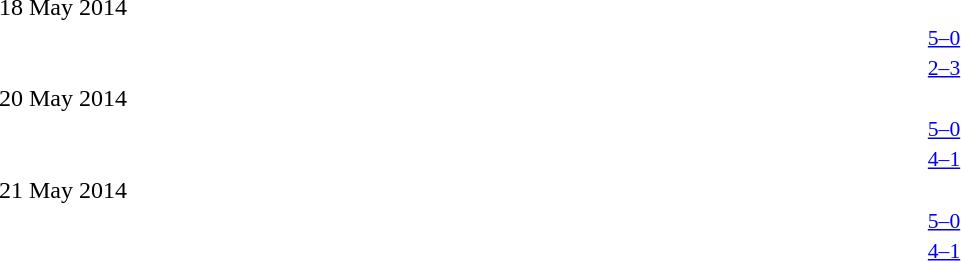<table style="width:100%;" cellspacing="1">
<tr>
<th width=25%></th>
<th width=10%></th>
<th width=25%></th>
</tr>
<tr>
<td colspan=3>18 May 2014</td>
</tr>
<tr style=font-size:90%>
<td align=right></td>
<td align=center><a href='#'>5–0</a></td>
<td></td>
</tr>
<tr style=font-size:90%>
<td align=right></td>
<td align=center><a href='#'>2–3</a></td>
<td></td>
</tr>
<tr>
<td colspan=3>20 May 2014</td>
</tr>
<tr style=font-size:90%>
<td align=right></td>
<td align=center><a href='#'>5–0</a></td>
<td></td>
</tr>
<tr style=font-size:90%>
<td align=right></td>
<td align=center><a href='#'>4–1</a></td>
<td></td>
</tr>
<tr>
<td colspan=3>21 May 2014</td>
</tr>
<tr style=font-size:90%>
<td align=right></td>
<td align=center><a href='#'>5–0</a></td>
<td></td>
</tr>
<tr style=font-size:90%>
<td align=right></td>
<td align=center><a href='#'>4–1</a></td>
<td></td>
</tr>
</table>
